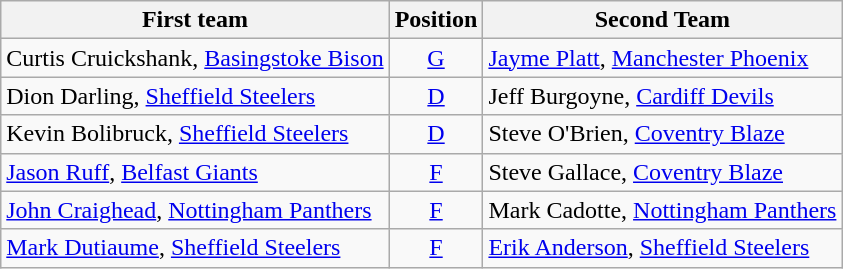<table class="wikitable">
<tr>
<th>First team</th>
<th>Position</th>
<th>Second Team</th>
</tr>
<tr>
<td>Curtis Cruickshank, <a href='#'>Basingstoke Bison</a></td>
<td align=center><a href='#'>G</a></td>
<td><a href='#'>Jayme Platt</a>, <a href='#'>Manchester Phoenix</a></td>
</tr>
<tr>
<td>Dion Darling, <a href='#'>Sheffield Steelers</a></td>
<td align=center><a href='#'>D</a></td>
<td>Jeff Burgoyne, <a href='#'>Cardiff Devils</a></td>
</tr>
<tr>
<td>Kevin Bolibruck, <a href='#'>Sheffield Steelers</a></td>
<td align=center><a href='#'>D</a></td>
<td>Steve O'Brien, <a href='#'>Coventry Blaze</a></td>
</tr>
<tr>
<td><a href='#'>Jason Ruff</a>, <a href='#'>Belfast Giants</a></td>
<td align=center><a href='#'>F</a></td>
<td>Steve Gallace, <a href='#'>Coventry Blaze</a></td>
</tr>
<tr>
<td><a href='#'>John Craighead</a>, <a href='#'>Nottingham Panthers</a></td>
<td align=center><a href='#'>F</a></td>
<td>Mark Cadotte, <a href='#'>Nottingham Panthers</a></td>
</tr>
<tr>
<td><a href='#'>Mark Dutiaume</a>, <a href='#'>Sheffield Steelers</a></td>
<td align=center><a href='#'>F</a></td>
<td><a href='#'>Erik Anderson</a>, <a href='#'>Sheffield Steelers</a></td>
</tr>
</table>
